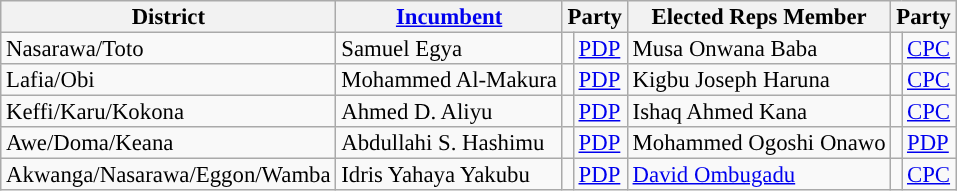<table class="sortable wikitable" style="font-size:95%;line-height:14px;">
<tr>
<th class="unsortable">District</th>
<th class="unsortable"><a href='#'>Incumbent</a></th>
<th colspan="2">Party</th>
<th class="unsortable">Elected Reps Member</th>
<th colspan="2">Party</th>
</tr>
<tr>
<td>Nasarawa/Toto</td>
<td>Samuel Egya</td>
<td style="background:"></td>
<td><a href='#'>PDP</a></td>
<td>Musa Onwana Baba</td>
<td style="background:"></td>
<td><a href='#'>CPC</a></td>
</tr>
<tr>
<td>Lafia/Obi</td>
<td>Mohammed Al-Makura</td>
<td style="background:"></td>
<td><a href='#'>PDP</a></td>
<td>Kigbu Joseph Haruna</td>
<td style="background:"></td>
<td><a href='#'>CPC</a></td>
</tr>
<tr>
<td>Keffi/Karu/Kokona</td>
<td>Ahmed D. Aliyu</td>
<td style="background:"></td>
<td><a href='#'>PDP</a></td>
<td>Ishaq Ahmed Kana</td>
<td style="background:"></td>
<td><a href='#'>CPC</a></td>
</tr>
<tr>
<td>Awe/Doma/Keana</td>
<td>Abdullahi S. Hashimu</td>
<td style="background:"></td>
<td><a href='#'>PDP</a></td>
<td>Mohammed Ogoshi Onawo</td>
<td style="background:"></td>
<td><a href='#'>PDP</a></td>
</tr>
<tr>
<td>Akwanga/Nasarawa/Eggon/Wamba</td>
<td>Idris Yahaya Yakubu</td>
<td style="background:"></td>
<td><a href='#'>PDP</a></td>
<td><a href='#'>David Ombugadu</a></td>
<td style="background:"></td>
<td><a href='#'>CPC</a></td>
</tr>
</table>
